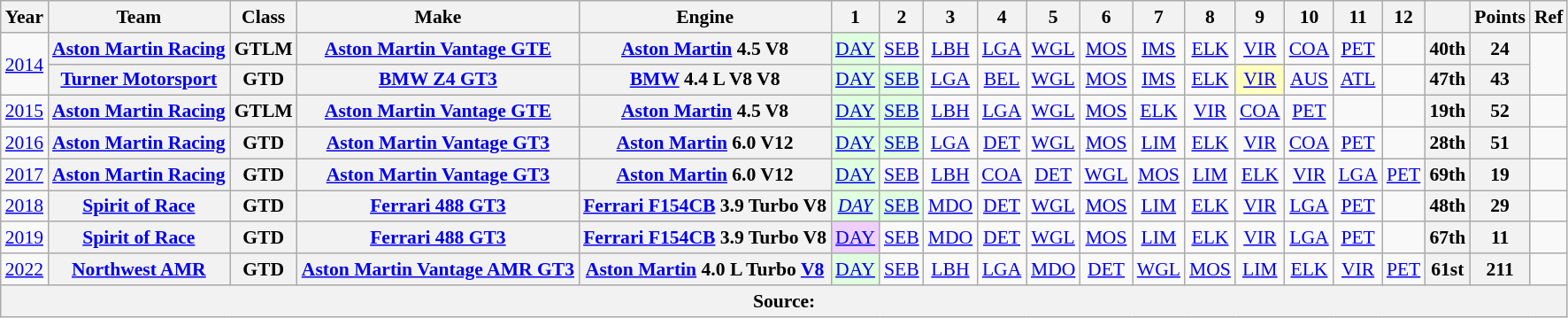<table class="wikitable" style="text-align:center; font-size:90%">
<tr>
<th>Year</th>
<th>Team</th>
<th>Class</th>
<th>Make</th>
<th>Engine</th>
<th>1</th>
<th>2</th>
<th>3</th>
<th>4</th>
<th>5</th>
<th>6</th>
<th>7</th>
<th>8</th>
<th>9</th>
<th>10</th>
<th>11</th>
<th>12</th>
<th></th>
<th>Points</th>
<th>Ref</th>
</tr>
<tr>
<td rowspan=2><a href='#'>2014</a></td>
<th><a href='#'>Aston Martin Racing</a></th>
<th>GTLM</th>
<th><a href='#'>Aston Martin Vantage GTE</a></th>
<th><a href='#'>Aston Martin</a> 4.5 V8</th>
<td style="background:#dfffdf;"><a href='#'>DAY</a><br></td>
<td><a href='#'>SEB</a></td>
<td><a href='#'>LBH</a></td>
<td><a href='#'>LGA</a></td>
<td><a href='#'>WGL</a></td>
<td><a href='#'>MOS</a></td>
<td><a href='#'>IMS</a></td>
<td><a href='#'>ELK</a></td>
<td><a href='#'>VIR</a></td>
<td><a href='#'>COA</a></td>
<td><a href='#'>PET</a></td>
<td></td>
<th>40th</th>
<th>24</th>
<td rowspan="2"></td>
</tr>
<tr>
<th><a href='#'>Turner Motorsport</a></th>
<th>GTD</th>
<th><a href='#'>BMW Z4 GT3</a></th>
<th><a href='#'>BMW</a> 4.4 L V8 V8</th>
<td style="background:#DFFFDF;"><a href='#'>DAY</a><br></td>
<td style="background:#DFFFDF;"><a href='#'>SEB</a><br></td>
<td><a href='#'>LGA</a><br></td>
<td><a href='#'>BEL</a><br></td>
<td><a href='#'>WGL</a><br></td>
<td><a href='#'>MOS</a><br></td>
<td><a href='#'>IMS</a><br></td>
<td><a href='#'>ELK</a><br></td>
<td style="background:#FFFFBF;"><a href='#'>VIR</a><br></td>
<td><a href='#'>AUS</a><br></td>
<td><a href='#'>ATL</a><br></td>
<td></td>
<th>47th</th>
<th>43</th>
</tr>
<tr>
<td><a href='#'>2015</a></td>
<th><a href='#'>Aston Martin Racing</a></th>
<th>GTLM</th>
<th><a href='#'>Aston Martin Vantage GTE</a></th>
<th><a href='#'>Aston Martin</a> 4.5 V8</th>
<td style="background:#dfffdf;"><a href='#'>DAY</a><br></td>
<td style="background:#dfffdf;"><a href='#'>SEB</a><br></td>
<td><a href='#'>LBH</a></td>
<td><a href='#'>LGA</a></td>
<td><a href='#'>WGL</a></td>
<td><a href='#'>MOS</a></td>
<td><a href='#'>ELK</a></td>
<td><a href='#'>VIR</a></td>
<td><a href='#'>COA</a></td>
<td><a href='#'>PET</a></td>
<td></td>
<td></td>
<th>19th</th>
<th>52</th>
<td></td>
</tr>
<tr>
<td><a href='#'>2016</a></td>
<th><a href='#'>Aston Martin Racing</a></th>
<th>GTD</th>
<th><a href='#'>Aston Martin Vantage GT3</a></th>
<th><a href='#'>Aston Martin</a> 6.0 V12</th>
<td style="background:#dfffdf;"><a href='#'>DAY</a><br></td>
<td style="background:#dfffdf;"><a href='#'>SEB</a><br></td>
<td><a href='#'>LGA</a></td>
<td><a href='#'>DET</a></td>
<td><a href='#'>WGL</a></td>
<td><a href='#'>MOS</a></td>
<td><a href='#'>LIM</a></td>
<td><a href='#'>ELK</a></td>
<td><a href='#'>VIR</a></td>
<td><a href='#'>COA</a></td>
<td><a href='#'>PET</a></td>
<td></td>
<th>28th</th>
<th>51</th>
<td></td>
</tr>
<tr>
<td><a href='#'>2017</a></td>
<th><a href='#'>Aston Martin Racing</a></th>
<th>GTD</th>
<th><a href='#'>Aston Martin Vantage GT3</a></th>
<th><a href='#'>Aston Martin</a> 6.0 V12</th>
<td style="background:#dfffdf;"><a href='#'>DAY</a><br></td>
<td><a href='#'>SEB</a></td>
<td><a href='#'>LBH</a></td>
<td><a href='#'>COA</a></td>
<td><a href='#'>DET</a></td>
<td><a href='#'>WGL</a></td>
<td><a href='#'>MOS</a></td>
<td><a href='#'>LIM</a></td>
<td><a href='#'>ELK</a></td>
<td><a href='#'>VIR</a></td>
<td><a href='#'>LGA</a></td>
<td><a href='#'>PET</a></td>
<th>69th</th>
<th>19</th>
<td></td>
</tr>
<tr>
<td><a href='#'>2018</a></td>
<th><a href='#'>Spirit of Race</a></th>
<th>GTD</th>
<th><a href='#'>Ferrari 488 GT3</a></th>
<th><a href='#'>Ferrari F154CB</a> 3.9 Turbo V8</th>
<td style="background:#DFFFDF;"><em><a href='#'>DAY</a></em><br></td>
<td style="background:#DFFFDF;"><a href='#'>SEB</a><br></td>
<td><a href='#'>MDO</a></td>
<td><a href='#'>DET</a></td>
<td><a href='#'>WGL</a></td>
<td><a href='#'>MOS</a></td>
<td><a href='#'>LIM</a></td>
<td><a href='#'>ELK</a></td>
<td><a href='#'>VIR</a></td>
<td><a href='#'>LGA</a></td>
<td><a href='#'>PET</a></td>
<td></td>
<th>48th</th>
<th>29</th>
<td></td>
</tr>
<tr>
<td><a href='#'>2019</a></td>
<th><a href='#'>Spirit of Race</a></th>
<th>GTD</th>
<th><a href='#'>Ferrari 488 GT3</a></th>
<th><a href='#'>Ferrari F154CB</a> 3.9 Turbo V8</th>
<td style="background:#EFCFFF;"><a href='#'>DAY</a><br></td>
<td><a href='#'>SEB</a></td>
<td><a href='#'>MDO</a></td>
<td><a href='#'>DET</a></td>
<td><a href='#'>WGL</a></td>
<td><a href='#'>MOS</a></td>
<td><a href='#'>LIM</a></td>
<td><a href='#'>ELK</a></td>
<td><a href='#'>VIR</a></td>
<td><a href='#'>LGA</a></td>
<td><a href='#'>PET</a></td>
<td></td>
<th>67th</th>
<th>11</th>
<td></td>
</tr>
<tr>
<td><a href='#'>2022</a></td>
<th><a href='#'>Northwest AMR</a></th>
<th>GTD</th>
<th><a href='#'>Aston Martin Vantage AMR GT3</a></th>
<th><a href='#'>Aston Martin</a> 4.0 L Turbo <a href='#'>V8</a></th>
<td style="background:#DFFFDF;"><a href='#'>DAY</a><br></td>
<td style="background:"><a href='#'>SEB</a><br></td>
<td style="background:"><a href='#'>LBH</a><br></td>
<td style="background:"><a href='#'>LGA</a><br></td>
<td style="background:"><a href='#'>MDO</a><br></td>
<td style="background:"><a href='#'>DET</a><br></td>
<td style="background:"><a href='#'>WGL</a><br></td>
<td style="background:"><a href='#'>MOS</a><br></td>
<td style="background:"><a href='#'>LIM</a><br></td>
<td style="background:"><a href='#'>ELK</a><br></td>
<td style="background:"><a href='#'>VIR</a><br></td>
<td style="background:"><a href='#'>PET</a><br></td>
<th>61st</th>
<th>211</th>
<td></td>
</tr>
<tr>
<th colspan="20">Source:</th>
</tr>
</table>
